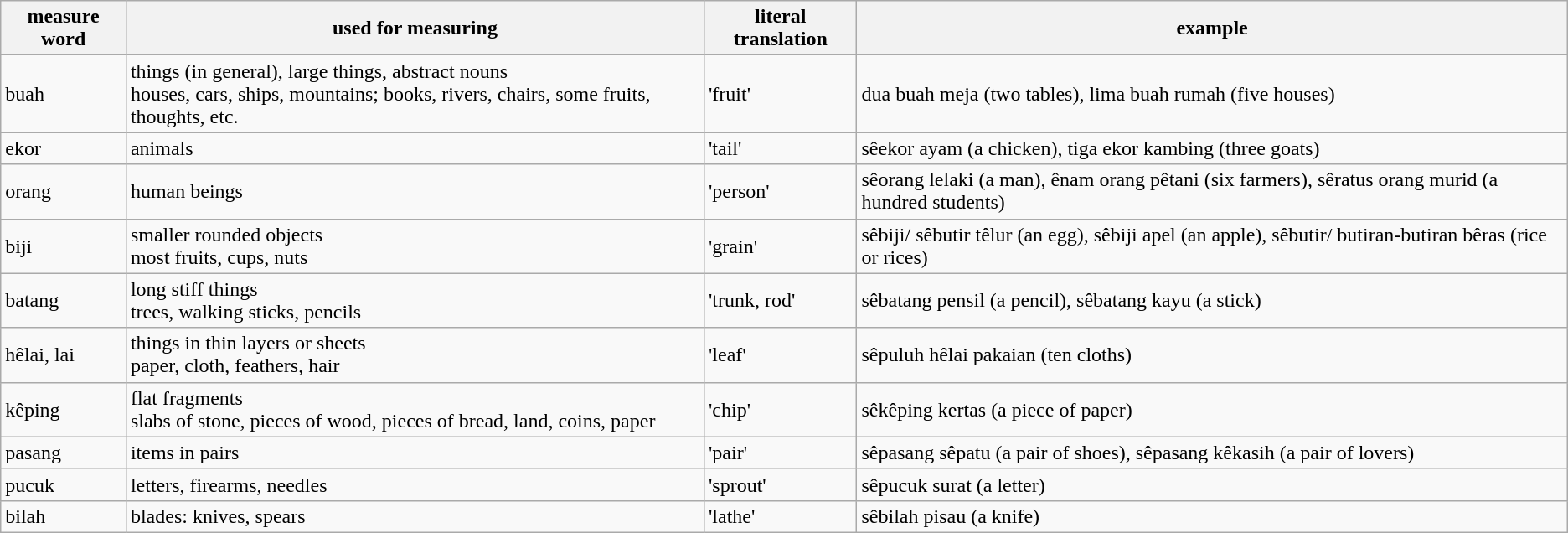<table class="wikitable">
<tr>
<th>measure word</th>
<th>used for measuring</th>
<th>literal translation</th>
<th>example</th>
</tr>
<tr>
<td>buah</td>
<td>things (in general), large things, abstract nouns<br>houses, cars, ships, mountains; books, rivers, chairs, some fruits, thoughts, etc.</td>
<td>'fruit'</td>
<td>dua buah meja (two tables), lima buah rumah (five houses)</td>
</tr>
<tr>
<td>ekor</td>
<td>animals</td>
<td>'tail'</td>
<td>sêekor ayam (a chicken), tiga ekor kambing (three goats)</td>
</tr>
<tr>
<td>orang</td>
<td>human beings</td>
<td>'person'</td>
<td>sêorang lelaki (a man), ênam orang pêtani (six farmers), sêratus orang murid (a hundred students)</td>
</tr>
<tr>
<td>biji</td>
<td>smaller rounded objects<br>most fruits, cups, nuts</td>
<td>'grain'</td>
<td>sêbiji/ sêbutir têlur (an egg), sêbiji apel (an apple), sêbutir/ butiran-butiran bêras  (rice or rices)</td>
</tr>
<tr>
<td>batang</td>
<td>long stiff things<br>trees, walking sticks, pencils</td>
<td>'trunk, rod'</td>
<td>sêbatang pensil (a pencil), sêbatang kayu (a stick)</td>
</tr>
<tr>
<td>hêlai, lai</td>
<td>things in thin layers or sheets<br>paper, cloth, feathers, hair</td>
<td>'leaf'</td>
<td>sêpuluh hêlai pakaian (ten cloths)</td>
</tr>
<tr>
<td>kêping</td>
<td>flat fragments<br>slabs of stone, pieces of wood, pieces of bread, land, coins, paper</td>
<td>'chip'</td>
<td>sêkêping kertas (a piece of paper)</td>
</tr>
<tr>
<td>pasang</td>
<td>items in pairs</td>
<td>'pair'</td>
<td>sêpasang sêpatu (a pair of shoes), sêpasang kêkasih (a pair of lovers)</td>
</tr>
<tr>
<td>pucuk</td>
<td>letters, firearms, needles</td>
<td>'sprout'</td>
<td>sêpucuk surat (a letter)</td>
</tr>
<tr>
<td>bilah</td>
<td>blades: knives, spears</td>
<td>'lathe'</td>
<td>sêbilah pisau (a knife)</td>
</tr>
</table>
